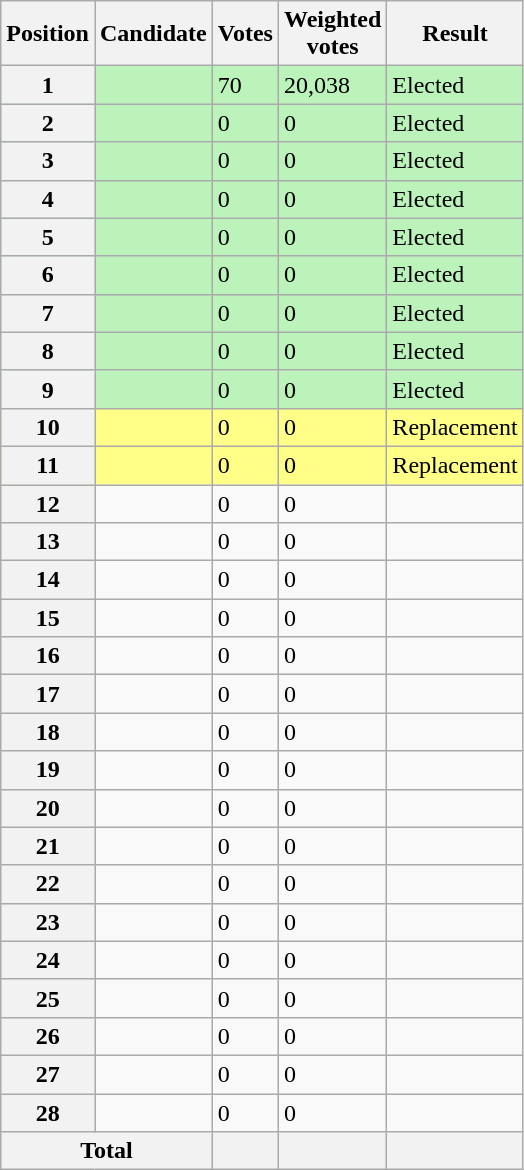<table class="wikitable sortable col3right col4right">
<tr>
<th scope="col">Position</th>
<th scope="col">Candidate</th>
<th scope="col">Votes</th>
<th scope="col">Weighted<br>votes</th>
<th scope="col">Result</th>
</tr>
<tr bgcolor=bbf3bb>
<th scope="row">1</th>
<td></td>
<td>70</td>
<td>20,038</td>
<td>Elected</td>
</tr>
<tr bgcolor=bbf3bb>
<th scope="row">2</th>
<td></td>
<td>0</td>
<td>0</td>
<td>Elected</td>
</tr>
<tr bgcolor=bbf3bb>
<th scope="row">3</th>
<td></td>
<td>0</td>
<td>0</td>
<td>Elected</td>
</tr>
<tr bgcolor=bbf3bb>
<th scope="row">4</th>
<td></td>
<td>0</td>
<td>0</td>
<td>Elected</td>
</tr>
<tr bgcolor=bbf3bb>
<th scope="row">5</th>
<td></td>
<td>0</td>
<td>0</td>
<td>Elected</td>
</tr>
<tr bgcolor=bbf3bb>
<th scope="row">6</th>
<td></td>
<td>0</td>
<td>0</td>
<td>Elected</td>
</tr>
<tr bgcolor=bbf3bb>
<th scope="row">7</th>
<td></td>
<td>0</td>
<td>0</td>
<td>Elected</td>
</tr>
<tr bgcolor=bbf3bb>
<th scope="row">8</th>
<td></td>
<td>0</td>
<td>0</td>
<td>Elected</td>
</tr>
<tr bgcolor=bbf3bb>
<th scope="row">9</th>
<td></td>
<td>0</td>
<td>0</td>
<td>Elected</td>
</tr>
<tr bgcolor=#FF8>
<th scope="row">10</th>
<td></td>
<td>0</td>
<td>0</td>
<td>Replacement</td>
</tr>
<tr bgcolor=#FF8>
<th scope="row">11</th>
<td></td>
<td>0</td>
<td>0</td>
<td>Replacement</td>
</tr>
<tr>
<th scope="row">12</th>
<td></td>
<td>0</td>
<td>0</td>
<td></td>
</tr>
<tr>
<th scope="row">13</th>
<td></td>
<td>0</td>
<td>0</td>
<td></td>
</tr>
<tr>
<th scope="row">14</th>
<td></td>
<td>0</td>
<td>0</td>
<td></td>
</tr>
<tr>
<th scope="row">15</th>
<td></td>
<td>0</td>
<td>0</td>
<td></td>
</tr>
<tr>
<th scope="row">16</th>
<td></td>
<td>0</td>
<td>0</td>
<td></td>
</tr>
<tr>
<th scope="row">17</th>
<td></td>
<td>0</td>
<td>0</td>
<td></td>
</tr>
<tr>
<th scope="row">18</th>
<td></td>
<td>0</td>
<td>0</td>
<td></td>
</tr>
<tr>
<th scope="row">19</th>
<td></td>
<td>0</td>
<td>0</td>
<td></td>
</tr>
<tr>
<th scope="row">20</th>
<td></td>
<td>0</td>
<td>0</td>
<td></td>
</tr>
<tr>
<th scope="row">21</th>
<td></td>
<td>0</td>
<td>0</td>
<td></td>
</tr>
<tr>
<th scope="row">22</th>
<td></td>
<td>0</td>
<td>0</td>
<td></td>
</tr>
<tr>
<th scope="row">23</th>
<td></td>
<td>0</td>
<td>0</td>
<td></td>
</tr>
<tr>
<th scope="row">24</th>
<td></td>
<td>0</td>
<td>0</td>
<td></td>
</tr>
<tr>
<th scope="row">25</th>
<td></td>
<td>0</td>
<td>0</td>
<td></td>
</tr>
<tr>
<th scope="row">26</th>
<td></td>
<td>0</td>
<td>0</td>
<td></td>
</tr>
<tr>
<th scope="row">27</th>
<td></td>
<td>0</td>
<td>0</td>
<td></td>
</tr>
<tr>
<th scope="row">28</th>
<td></td>
<td>0</td>
<td>0</td>
<td></td>
</tr>
<tr class="sortbottom">
<th scope="row" colspan="2">Total</th>
<th style="text-align:right"></th>
<th style="text-align:right"></th>
<th></th>
</tr>
</table>
